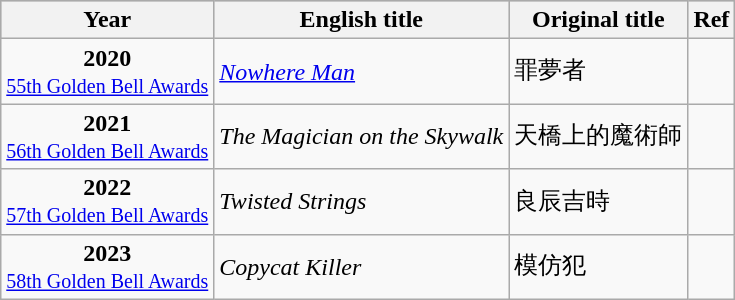<table class="wikitable sortable">
<tr style="background:#bebebe;">
<th>Year</th>
<th>English title</th>
<th>Original title</th>
<th>Ref</th>
</tr>
<tr>
<td style="text-align:center"><strong>2020</strong> <br> <small><a href='#'>55th Golden Bell Awards</a></small></td>
<td><em><a href='#'>Nowhere Man</a></em></td>
<td>罪夢者</td>
<td></td>
</tr>
<tr>
<td style="text-align:center"><strong>2021</strong> <br> <small><a href='#'>56th Golden Bell Awards</a></small></td>
<td><em>The Magician on the Skywalk</em></td>
<td>天橋上的魔術師</td>
<td></td>
</tr>
<tr>
<td style="text-align:center"><strong>2022</strong> <br> <small><a href='#'>57th Golden Bell Awards</a></small></td>
<td><em>Twisted Strings</em></td>
<td>良辰吉時</td>
<td></td>
</tr>
<tr>
<td style="text-align:center"><strong>2023</strong> <br> <small><a href='#'>58th Golden Bell Awards</a></small></td>
<td><em>Copycat Killer</em></td>
<td>模仿犯</td>
<td></td>
</tr>
</table>
